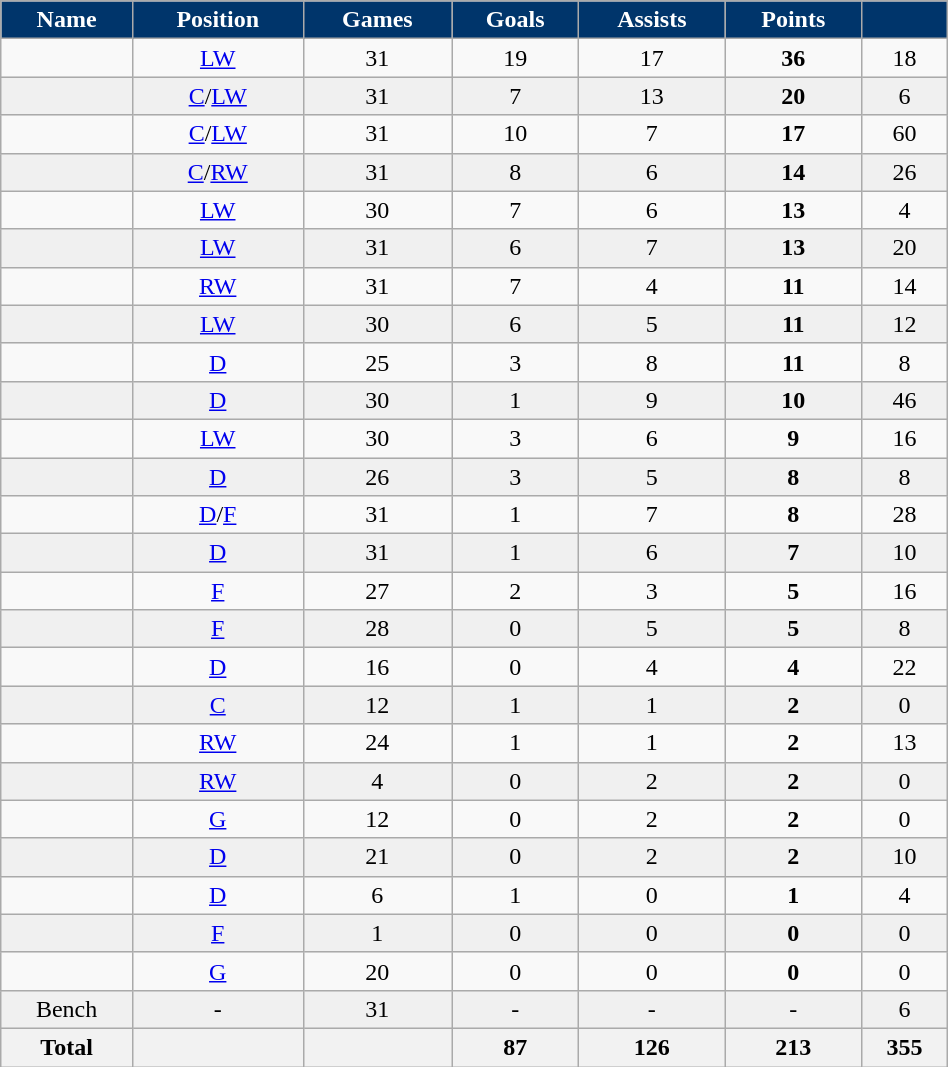<table class="wikitable sortable" width ="50%">
<tr align="center">
<th style="color:white; background:#00356B">Name</th>
<th style="color:white; background:#00356B">Position</th>
<th style="color:white; background:#00356B">Games</th>
<th style="color:white; background:#00356B">Goals</th>
<th style="color:white; background:#00356B">Assists</th>
<th style="color:white; background:#00356B">Points</th>
<th style="color:white; background:#00356B"><a href='#'></a></th>
</tr>
<tr align="center" bgcolor="">
<td></td>
<td><a href='#'>LW</a></td>
<td>31</td>
<td>19</td>
<td>17</td>
<td><strong>36</strong></td>
<td>18</td>
</tr>
<tr align="center" bgcolor="f0f0f0">
<td></td>
<td><a href='#'>C</a>/<a href='#'>LW</a></td>
<td>31</td>
<td>7</td>
<td>13</td>
<td><strong>20</strong></td>
<td>6</td>
</tr>
<tr align="center" bgcolor="">
<td></td>
<td><a href='#'>C</a>/<a href='#'>LW</a></td>
<td>31</td>
<td>10</td>
<td>7</td>
<td><strong>17</strong></td>
<td>60</td>
</tr>
<tr align="center" bgcolor="f0f0f0">
<td></td>
<td><a href='#'>C</a>/<a href='#'>RW</a></td>
<td>31</td>
<td>8</td>
<td>6</td>
<td><strong>14</strong></td>
<td>26</td>
</tr>
<tr align="center" bgcolor="">
<td></td>
<td><a href='#'>LW</a></td>
<td>30</td>
<td>7</td>
<td>6</td>
<td><strong>13</strong></td>
<td>4</td>
</tr>
<tr align="center" bgcolor="f0f0f0">
<td></td>
<td><a href='#'>LW</a></td>
<td>31</td>
<td>6</td>
<td>7</td>
<td><strong>13</strong></td>
<td>20</td>
</tr>
<tr align="center" bgcolor="">
<td></td>
<td><a href='#'>RW</a></td>
<td>31</td>
<td>7</td>
<td>4</td>
<td><strong>11</strong></td>
<td>14</td>
</tr>
<tr align="center" bgcolor="f0f0f0">
<td></td>
<td><a href='#'>LW</a></td>
<td>30</td>
<td>6</td>
<td>5</td>
<td><strong>11</strong></td>
<td>12</td>
</tr>
<tr align="center" bgcolor="">
<td></td>
<td><a href='#'>D</a></td>
<td>25</td>
<td>3</td>
<td>8</td>
<td><strong>11</strong></td>
<td>8</td>
</tr>
<tr align="center" bgcolor="f0f0f0">
<td></td>
<td><a href='#'>D</a></td>
<td>30</td>
<td>1</td>
<td>9</td>
<td><strong>10</strong></td>
<td>46</td>
</tr>
<tr align="center" bgcolor="">
<td></td>
<td><a href='#'>LW</a></td>
<td>30</td>
<td>3</td>
<td>6</td>
<td><strong>9</strong></td>
<td>16</td>
</tr>
<tr align="center" bgcolor="f0f0f0">
<td></td>
<td><a href='#'>D</a></td>
<td>26</td>
<td>3</td>
<td>5</td>
<td><strong>8</strong></td>
<td>8</td>
</tr>
<tr align="center" bgcolor="">
<td></td>
<td><a href='#'>D</a>/<a href='#'>F</a></td>
<td>31</td>
<td>1</td>
<td>7</td>
<td><strong>8</strong></td>
<td>28</td>
</tr>
<tr align="center" bgcolor="f0f0f0">
<td></td>
<td><a href='#'>D</a></td>
<td>31</td>
<td>1</td>
<td>6</td>
<td><strong>7</strong></td>
<td>10</td>
</tr>
<tr align="center" bgcolor="">
<td></td>
<td><a href='#'>F</a></td>
<td>27</td>
<td>2</td>
<td>3</td>
<td><strong>5</strong></td>
<td>16</td>
</tr>
<tr align="center" bgcolor="f0f0f0">
<td></td>
<td><a href='#'>F</a></td>
<td>28</td>
<td>0</td>
<td>5</td>
<td><strong>5</strong></td>
<td>8</td>
</tr>
<tr align="center" bgcolor="">
<td></td>
<td><a href='#'>D</a></td>
<td>16</td>
<td>0</td>
<td>4</td>
<td><strong>4</strong></td>
<td>22</td>
</tr>
<tr align="center" bgcolor="f0f0f0">
<td></td>
<td><a href='#'>C</a></td>
<td>12</td>
<td>1</td>
<td>1</td>
<td><strong>2</strong></td>
<td>0</td>
</tr>
<tr align="center" bgcolor="">
<td></td>
<td><a href='#'>RW</a></td>
<td>24</td>
<td>1</td>
<td>1</td>
<td><strong>2</strong></td>
<td>13</td>
</tr>
<tr align="center" bgcolor="f0f0f0">
<td></td>
<td><a href='#'>RW</a></td>
<td>4</td>
<td>0</td>
<td>2</td>
<td><strong>2</strong></td>
<td>0</td>
</tr>
<tr align="center" bgcolor="">
<td></td>
<td><a href='#'>G</a></td>
<td>12</td>
<td>0</td>
<td>2</td>
<td><strong>2</strong></td>
<td>0</td>
</tr>
<tr align="center" bgcolor="f0f0f0">
<td></td>
<td><a href='#'>D</a></td>
<td>21</td>
<td>0</td>
<td>2</td>
<td><strong>2</strong></td>
<td>10</td>
</tr>
<tr align="center" bgcolor="">
<td></td>
<td><a href='#'>D</a></td>
<td>6</td>
<td>1</td>
<td>0</td>
<td><strong>1</strong></td>
<td>4</td>
</tr>
<tr align="center" bgcolor="f0f0f0">
<td></td>
<td><a href='#'>F</a></td>
<td>1</td>
<td>0</td>
<td>0</td>
<td><strong>0</strong></td>
<td>0</td>
</tr>
<tr align="center" bgcolor="">
<td></td>
<td><a href='#'>G</a></td>
<td>20</td>
<td>0</td>
<td>0</td>
<td><strong>0</strong></td>
<td>0</td>
</tr>
<tr align="center" bgcolor="f0f0f0">
<td>Bench</td>
<td>-</td>
<td>31</td>
<td>-</td>
<td>-</td>
<td>-</td>
<td>6</td>
</tr>
<tr>
<th>Total</th>
<th></th>
<th></th>
<th>87</th>
<th>126</th>
<th>213</th>
<th>355</th>
</tr>
</table>
